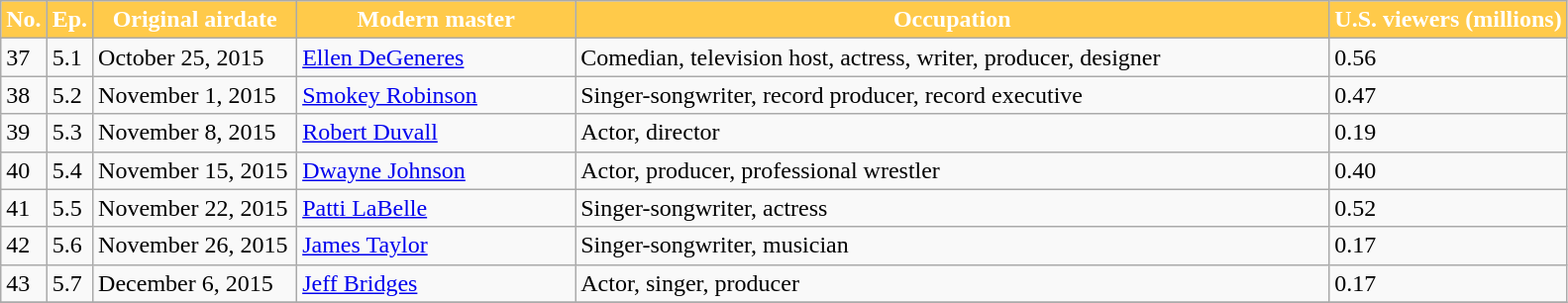<table class="wikitable">
<tr style="color:white">
<th style="background:#ffca4a; width:20px;">No.</th>
<th style="background:#ffca4a; width:20px;">Ep.</th>
<th style="background:#ffca4a; width:130px;">Original airdate</th>
<th style="background:#ffca4a; width:180px;">Modern master</th>
<th style="background:#ffca4a; width:500px;">Occupation</th>
<th style="background:#ffca4a;">U.S. viewers (millions)</th>
</tr>
<tr>
<td>37</td>
<td>5.1</td>
<td>October 25, 2015</td>
<td><a href='#'>Ellen DeGeneres</a></td>
<td>Comedian, television host, actress, writer, producer, designer</td>
<td>0.56</td>
</tr>
<tr>
<td>38</td>
<td>5.2</td>
<td>November 1, 2015</td>
<td><a href='#'>Smokey Robinson</a></td>
<td>Singer-songwriter, record producer, record executive</td>
<td>0.47</td>
</tr>
<tr>
<td>39</td>
<td>5.3</td>
<td>November 8, 2015</td>
<td><a href='#'>Robert Duvall</a></td>
<td>Actor, director</td>
<td>0.19</td>
</tr>
<tr>
<td>40</td>
<td>5.4</td>
<td>November 15, 2015</td>
<td><a href='#'>Dwayne Johnson</a></td>
<td>Actor, producer, professional wrestler</td>
<td>0.40</td>
</tr>
<tr>
<td>41</td>
<td>5.5</td>
<td>November 22, 2015</td>
<td><a href='#'>Patti LaBelle</a></td>
<td>Singer-songwriter, actress</td>
<td>0.52</td>
</tr>
<tr>
<td>42</td>
<td>5.6</td>
<td>November 26, 2015</td>
<td><a href='#'>James Taylor</a></td>
<td>Singer-songwriter, musician</td>
<td>0.17</td>
</tr>
<tr>
<td>43</td>
<td>5.7</td>
<td>December 6, 2015</td>
<td><a href='#'>Jeff Bridges</a></td>
<td>Actor, singer, producer</td>
<td>0.17</td>
</tr>
<tr>
</tr>
</table>
